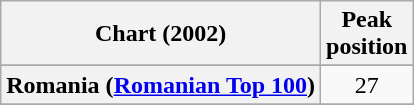<table class="wikitable sortable plainrowheaders" style="text-align:center">
<tr>
<th scope="col">Chart (2002)</th>
<th scope="col">Peak<br>position</th>
</tr>
<tr>
</tr>
<tr>
</tr>
<tr>
<th scope="row">Romania (<a href='#'>Romanian Top 100</a>)</th>
<td>27</td>
</tr>
<tr>
</tr>
<tr>
</tr>
</table>
